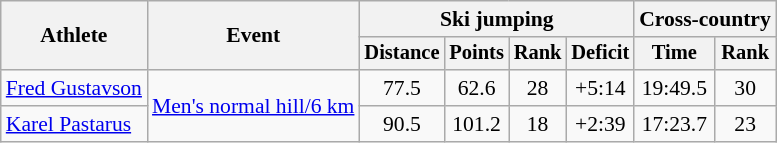<table class="wikitable" style="font-size:90%">
<tr>
<th rowspan="2">Athlete</th>
<th rowspan="2">Event</th>
<th colspan="4">Ski jumping</th>
<th colspan="2">Cross-country</th>
</tr>
<tr style="font-size:95%">
<th>Distance</th>
<th>Points</th>
<th>Rank</th>
<th>Deficit</th>
<th>Time</th>
<th>Rank</th>
</tr>
<tr align=center>
<td align=left><a href='#'>Fred Gustavson</a></td>
<td align=left rowspan=2><a href='#'>Men's normal hill/6 km</a></td>
<td>77.5</td>
<td>62.6</td>
<td>28</td>
<td>+5:14</td>
<td>19:49.5</td>
<td>30</td>
</tr>
<tr align=center>
<td align=left><a href='#'>Karel Pastarus</a></td>
<td>90.5</td>
<td>101.2</td>
<td>18</td>
<td>+2:39</td>
<td>17:23.7</td>
<td>23</td>
</tr>
</table>
